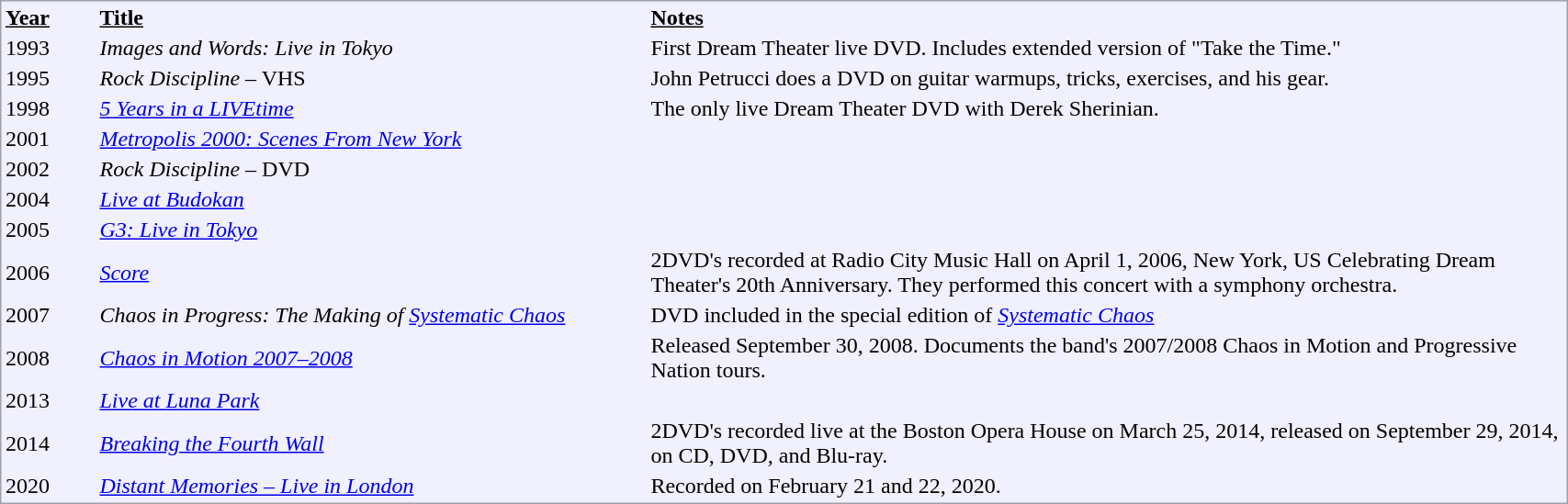<table style="border: 1px solid #a0a0aa; background-color: #f0f0ff; width: 90%; margin-left:8px;">
<tr>
<td width=5%><u><strong>Year</strong></u></td>
<td width=30%><u><strong>Title</strong></u></td>
<td width=50%><u><strong>Notes</strong></u></td>
</tr>
<tr>
<td>1993</td>
<td><em>Images and Words: Live in Tokyo</em></td>
<td>First Dream Theater live DVD. Includes extended version of "Take the Time."</td>
</tr>
<tr>
<td>1995</td>
<td><em>Rock Discipline</em> – VHS</td>
<td>John Petrucci does a DVD on guitar warmups, tricks, exercises, and his gear.</td>
</tr>
<tr>
<td>1998</td>
<td><em><a href='#'>5 Years in a LIVEtime</a></em></td>
<td>The only live Dream Theater DVD with Derek Sherinian.</td>
</tr>
<tr>
<td>2001</td>
<td><em><a href='#'>Metropolis 2000: Scenes From New York</a></em></td>
<td></td>
</tr>
<tr>
<td>2002</td>
<td><em>Rock Discipline</em> – DVD</td>
<td></td>
</tr>
<tr>
<td>2004</td>
<td><em><a href='#'>Live at Budokan</a></em></td>
<td></td>
</tr>
<tr>
<td>2005</td>
<td><em><a href='#'>G3: Live in Tokyo</a></em></td>
<td></td>
</tr>
<tr>
<td>2006</td>
<td><em><a href='#'>Score</a></em></td>
<td>2DVD's recorded at Radio City Music Hall on April 1, 2006, New York, US Celebrating Dream Theater's 20th Anniversary. They performed this concert with a symphony orchestra.</td>
</tr>
<tr>
<td>2007</td>
<td><em>Chaos in Progress: The Making of <a href='#'>Systematic Chaos</a></em></td>
<td>DVD included in the special edition of <em><a href='#'>Systematic Chaos</a></em></td>
</tr>
<tr>
<td>2008</td>
<td><em><a href='#'>Chaos in Motion 2007–2008</a></em></td>
<td>Released September 30, 2008. Documents the band's 2007/2008 Chaos in Motion and Progressive Nation tours.</td>
</tr>
<tr>
<td>2013</td>
<td><em><a href='#'>Live at Luna Park</a></em></td>
<td></td>
</tr>
<tr>
<td>2014</td>
<td><em><a href='#'>Breaking the Fourth Wall</a></em></td>
<td>2DVD's recorded live at the Boston Opera House on March 25, 2014, released on September 29, 2014, on CD, DVD, and Blu-ray.</td>
</tr>
<tr>
<td>2020</td>
<td><em><a href='#'>Distant Memories – Live in London</a></em></td>
<td>Recorded on February 21 and 22, 2020.</td>
</tr>
</table>
